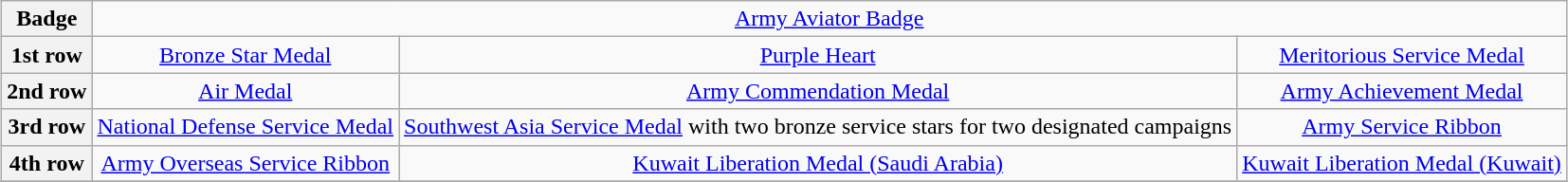<table class="wikitable" style="margin:1em auto; text-align:center;">
<tr>
<th>Badge</th>
<td colspan="7"><a href='#'>Army Aviator Badge</a></td>
</tr>
<tr>
<th>1st row</th>
<td colspan="3"><a href='#'>Bronze Star Medal</a></td>
<td colspan="3"><a href='#'>Purple Heart</a></td>
<td colspan="3"><a href='#'>Meritorious Service Medal</a></td>
</tr>
<tr>
<th>2nd row</th>
<td colspan="3"><a href='#'>Air Medal</a></td>
<td colspan="3"><a href='#'>Army Commendation Medal</a></td>
<td colspan="3"><a href='#'>Army Achievement Medal</a></td>
</tr>
<tr>
<th>3rd row</th>
<td colspan="3"><a href='#'>National Defense Service Medal</a></td>
<td colspan="3"><a href='#'>Southwest Asia Service Medal</a> with two bronze service stars for two designated campaigns</td>
<td colspan="3"><a href='#'>Army Service Ribbon</a></td>
</tr>
<tr>
<th>4th row</th>
<td colspan="3"><a href='#'>Army Overseas Service Ribbon</a></td>
<td colspan="3"><a href='#'>Kuwait Liberation Medal (Saudi Arabia)</a></td>
<td colspan="3"><a href='#'>Kuwait Liberation Medal (Kuwait)</a></td>
</tr>
<tr>
</tr>
</table>
